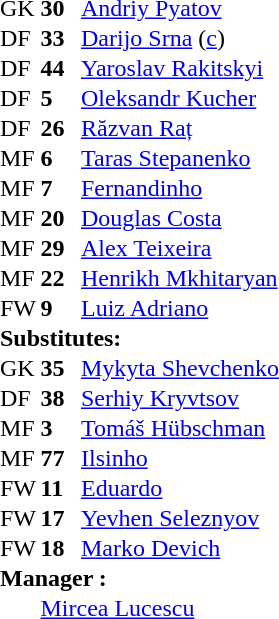<table align="center" border="0" cellspacing="2" cellpadding="0" style="background:transparent">
<tr>
<th width="25"></th>
<th width="25"></th>
<th></th>
<th></th>
<th></th>
<th></th>
</tr>
<tr>
<td>GK</td>
<td><strong>30</strong></td>
<td> <a href='#'>Andriy Pyatov</a></td>
</tr>
<tr>
<td>DF</td>
<td><strong>33</strong></td>
<td> <a href='#'>Darijo Srna</a>  (<a href='#'>c</a>)</td>
</tr>
<tr>
<td>DF</td>
<td><strong>44</strong></td>
<td> <a href='#'>Yaroslav Rakitskyi</a></td>
<td></td>
</tr>
<tr>
<td>DF</td>
<td><strong>5</strong></td>
<td> <a href='#'>Oleksandr Kucher</a></td>
<td></td>
</tr>
<tr>
<td>DF</td>
<td><strong>26</strong></td>
<td> <a href='#'>Răzvan Raț</a></td>
</tr>
<tr>
<td>MF</td>
<td><strong>6</strong></td>
<td> <a href='#'>Taras Stepanenko</a></td>
<td></td>
</tr>
<tr>
<td>MF</td>
<td><strong>7</strong></td>
<td> <a href='#'>Fernandinho</a></td>
</tr>
<tr>
<td>MF</td>
<td><strong>20</strong></td>
<td> <a href='#'>Douglas Costa</a></td>
<td></td>
<td></td>
</tr>
<tr>
<td>MF</td>
<td><strong>29</strong></td>
<td> <a href='#'>Alex Teixeira</a></td>
<td></td>
<td></td>
</tr>
<tr>
<td>MF</td>
<td><strong>22</strong></td>
<td> <a href='#'>Henrikh Mkhitaryan</a></td>
</tr>
<tr>
<td>FW</td>
<td><strong>9</strong></td>
<td> <a href='#'>Luiz Adriano</a></td>
<td></td>
<td></td>
</tr>
<tr>
<td colspan=4><strong>Substitutes:</strong></td>
</tr>
<tr>
<td>GK</td>
<td><strong>35</strong></td>
<td> <a href='#'>Mykyta Shevchenko</a></td>
</tr>
<tr>
<td>DF</td>
<td><strong>38</strong></td>
<td> <a href='#'>Serhiy Kryvtsov</a></td>
</tr>
<tr>
<td>MF</td>
<td><strong>3</strong></td>
<td> <a href='#'>Tomáš Hübschman</a></td>
</tr>
<tr>
<td>MF</td>
<td><strong>77</strong></td>
<td> <a href='#'>Ilsinho</a></td>
<td></td>
<td></td>
</tr>
<tr>
<td>FW</td>
<td><strong>11</strong></td>
<td> <a href='#'>Eduardo</a></td>
<td></td>
<td></td>
</tr>
<tr>
<td>FW</td>
<td><strong>17</strong></td>
<td> <a href='#'>Yevhen Seleznyov</a></td>
</tr>
<tr>
<td>FW</td>
<td><strong>18</strong></td>
<td> <a href='#'>Marko Devich</a></td>
<td></td>
<td></td>
</tr>
<tr>
<td colspan="6"><strong>Manager :</strong></td>
</tr>
<tr>
<td></td>
<td colspan="5"> <a href='#'>Mircea Lucescu</a></td>
</tr>
</table>
